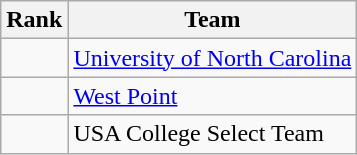<table class="wikitable">
<tr>
<th>Rank</th>
<th>Team</th>
</tr>
<tr>
<td align=center></td>
<td align="left"><a href='#'>University of North Carolina</a></td>
</tr>
<tr>
<td align=center></td>
<td align="left"><a href='#'>West Point</a></td>
</tr>
<tr>
<td align=center></td>
<td align="left">USA College Select Team</td>
</tr>
</table>
